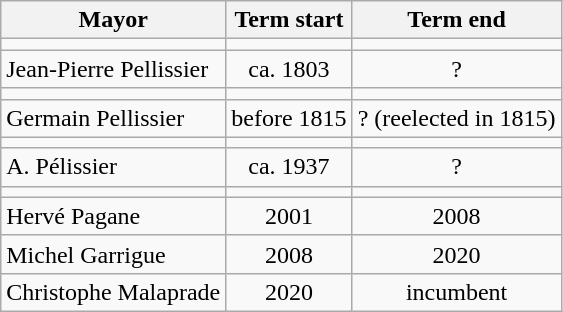<table class="wikitable">
<tr>
<th>Mayor</th>
<th>Term start</th>
<th>Term end</th>
</tr>
<tr>
<td></td>
<td align=center></td>
<td align=center></td>
</tr>
<tr>
<td>Jean-Pierre Pellissier</td>
<td align=center>ca. 1803</td>
<td align=center>?</td>
</tr>
<tr>
<td></td>
<td align=center></td>
<td align=center></td>
</tr>
<tr>
<td>Germain Pellissier</td>
<td align=center>before 1815</td>
<td align=center>? (reelected in 1815)</td>
</tr>
<tr>
<td></td>
<td align=center></td>
<td align=center></td>
</tr>
<tr>
<td>A. Pélissier</td>
<td align=center>ca. 1937</td>
<td align=center>?</td>
</tr>
<tr>
<td></td>
<td align=center></td>
<td align=center></td>
</tr>
<tr>
<td>Hervé Pagane</td>
<td align=center>2001</td>
<td align=center>2008</td>
</tr>
<tr>
<td>Michel Garrigue</td>
<td align=center>2008</td>
<td align=center>2020</td>
</tr>
<tr>
<td>Christophe Malaprade</td>
<td align=center>2020</td>
<td align=center>incumbent</td>
</tr>
</table>
